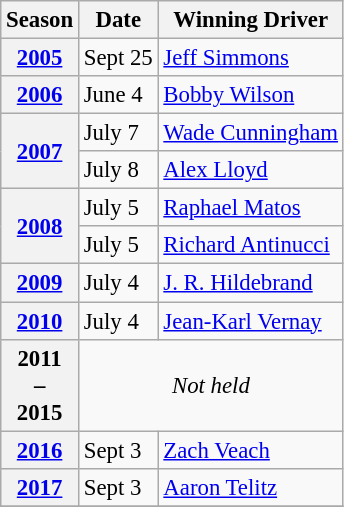<table class="wikitable" style="font-size: 95%;">
<tr>
<th>Season</th>
<th>Date</th>
<th>Winning Driver</th>
</tr>
<tr>
<th><a href='#'>2005</a></th>
<td>Sept 25</td>
<td> <a href='#'>Jeff Simmons</a></td>
</tr>
<tr>
<th><a href='#'>2006</a></th>
<td>June 4</td>
<td> <a href='#'>Bobby Wilson</a></td>
</tr>
<tr>
<th rowspan=2><a href='#'>2007</a></th>
<td>July 7</td>
<td> <a href='#'>Wade Cunningham</a></td>
</tr>
<tr>
<td>July 8</td>
<td> <a href='#'>Alex Lloyd</a></td>
</tr>
<tr>
<th rowspan=2><a href='#'>2008</a></th>
<td>July 5</td>
<td> <a href='#'>Raphael Matos</a></td>
</tr>
<tr>
<td>July 5</td>
<td> <a href='#'>Richard Antinucci</a></td>
</tr>
<tr>
<th><a href='#'>2009</a></th>
<td>July 4</td>
<td> <a href='#'>J. R. Hildebrand</a></td>
</tr>
<tr>
<th><a href='#'>2010</a></th>
<td>July 4</td>
<td> <a href='#'>Jean-Karl Vernay</a></td>
</tr>
<tr>
<th>2011<br>–<br>2015</th>
<td colspan=2 align=center><em>Not held</em></td>
</tr>
<tr>
<th><a href='#'>2016</a></th>
<td>Sept 3</td>
<td> <a href='#'>Zach Veach</a></td>
</tr>
<tr>
<th><a href='#'>2017</a></th>
<td>Sept 3</td>
<td> <a href='#'>Aaron Telitz</a></td>
</tr>
<tr>
</tr>
</table>
